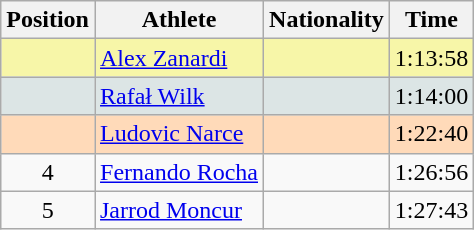<table class="wikitable sortable">
<tr>
<th>Position</th>
<th>Athlete</th>
<th>Nationality</th>
<th>Time</th>
</tr>
<tr bgcolor="#F7F6A8">
<td align=center></td>
<td><a href='#'>Alex Zanardi</a></td>
<td></td>
<td>1:13:58</td>
</tr>
<tr bgcolor="#DCE5E5">
<td align=center></td>
<td><a href='#'>Rafał Wilk</a></td>
<td></td>
<td>1:14:00</td>
</tr>
<tr bgcolor="#FFDAB9">
<td align=center></td>
<td><a href='#'>Ludovic Narce</a></td>
<td></td>
<td>1:22:40</td>
</tr>
<tr>
<td align=center>4</td>
<td><a href='#'>Fernando Rocha</a></td>
<td></td>
<td>1:26:56</td>
</tr>
<tr>
<td align=center>5</td>
<td><a href='#'>Jarrod Moncur</a></td>
<td></td>
<td>1:27:43</td>
</tr>
</table>
